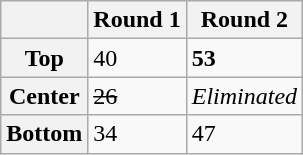<table class="wikitable">
<tr>
<th></th>
<th>Round 1</th>
<th>Round 2</th>
</tr>
<tr>
<th>Top</th>
<td>40</td>
<td><strong>53</strong></td>
</tr>
<tr>
<th>Center</th>
<td><s>26</s></td>
<td><em>Eliminated</em></td>
</tr>
<tr>
<th>Bottom</th>
<td>34</td>
<td>47</td>
</tr>
</table>
